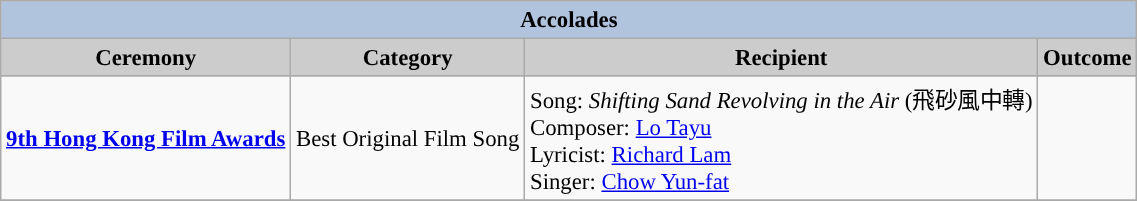<table class="wikitable" style="font-size:95%;" ;>
<tr style="background:#ccc; text-align:center;">
<th colspan="4" style="background: LightSteelBlue;">Accolades</th>
</tr>
<tr style="background:#ccc; text-align:center;">
<th style="background:#ccc">Ceremony</th>
<th style="background:#ccc">Category</th>
<th style="background:#ccc">Recipient</th>
<th style="background:#ccc">Outcome</th>
</tr>
<tr>
<td><strong><a href='#'>9th Hong Kong Film Awards</a></strong></td>
<td>Best Original Film Song</td>
<td>Song: <em>Shifting Sand Revolving in the Air</em> (飛砂風中轉)<br>Composer: <a href='#'>Lo Tayu</a>
<br>Lyricist: <a href='#'>Richard Lam</a>
<br>Singer: <a href='#'>Chow Yun-fat</a></td>
<td></td>
</tr>
<tr>
</tr>
</table>
